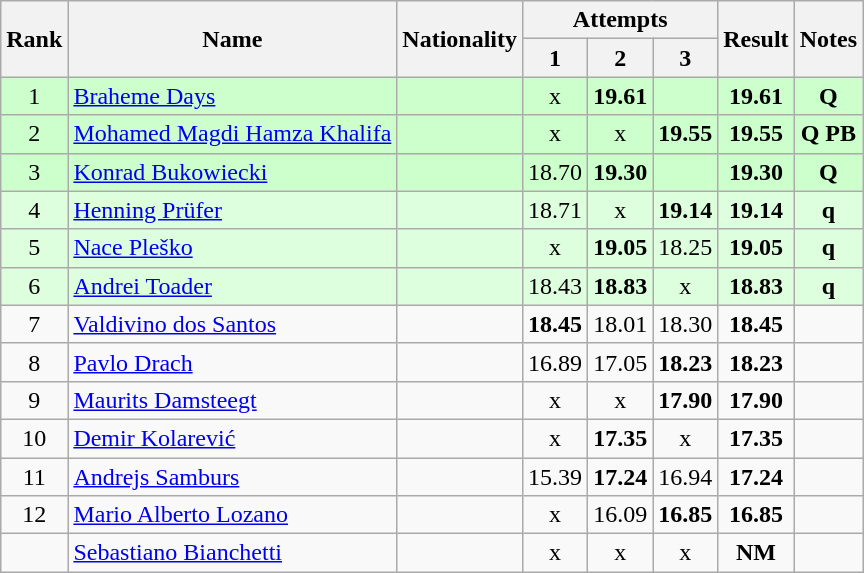<table class="wikitable sortable" style="text-align:center">
<tr>
<th rowspan=2>Rank</th>
<th rowspan=2>Name</th>
<th rowspan=2>Nationality</th>
<th colspan=3>Attempts</th>
<th rowspan=2>Result</th>
<th rowspan=2>Notes</th>
</tr>
<tr>
<th>1</th>
<th>2</th>
<th>3</th>
</tr>
<tr bgcolor=ccffcc>
<td>1</td>
<td align=left><a href='#'>Braheme Days</a></td>
<td align=left></td>
<td>x</td>
<td><strong>19.61</strong></td>
<td></td>
<td><strong>19.61</strong></td>
<td><strong>Q</strong></td>
</tr>
<tr bgcolor=ccffcc>
<td>2</td>
<td align=left><a href='#'>Mohamed Magdi Hamza Khalifa</a></td>
<td align=left></td>
<td>x</td>
<td>x</td>
<td><strong>19.55</strong></td>
<td><strong>19.55</strong></td>
<td><strong>Q PB</strong></td>
</tr>
<tr bgcolor=ccffcc>
<td>3</td>
<td align=left><a href='#'>Konrad Bukowiecki</a></td>
<td align=left></td>
<td>18.70</td>
<td><strong>19.30</strong></td>
<td></td>
<td><strong>19.30</strong></td>
<td><strong>Q</strong></td>
</tr>
<tr bgcolor=ddffdd>
<td>4</td>
<td align=left><a href='#'>Henning Prüfer</a></td>
<td align=left></td>
<td>18.71</td>
<td>x</td>
<td><strong>19.14</strong></td>
<td><strong>19.14</strong></td>
<td><strong>q</strong></td>
</tr>
<tr bgcolor=ddffdd>
<td>5</td>
<td align=left><a href='#'>Nace Pleško</a></td>
<td align=left></td>
<td>x</td>
<td><strong>19.05</strong></td>
<td>18.25</td>
<td><strong>19.05</strong></td>
<td><strong>q</strong></td>
</tr>
<tr bgcolor=ddffdd>
<td>6</td>
<td align=left><a href='#'>Andrei Toader</a></td>
<td align=left></td>
<td>18.43</td>
<td><strong>18.83</strong></td>
<td>x</td>
<td><strong>18.83</strong></td>
<td><strong>q</strong></td>
</tr>
<tr>
<td>7</td>
<td align=left><a href='#'>Valdivino dos Santos</a></td>
<td align=left></td>
<td><strong>18.45</strong></td>
<td>18.01</td>
<td>18.30</td>
<td><strong>18.45</strong></td>
<td></td>
</tr>
<tr>
<td>8</td>
<td align=left><a href='#'>Pavlo Drach</a></td>
<td align=left></td>
<td>16.89</td>
<td>17.05</td>
<td><strong>18.23</strong></td>
<td><strong>18.23</strong></td>
<td></td>
</tr>
<tr>
<td>9</td>
<td align=left><a href='#'>Maurits Damsteegt</a></td>
<td align=left></td>
<td>x</td>
<td>x</td>
<td><strong>17.90</strong></td>
<td><strong>17.90</strong></td>
<td></td>
</tr>
<tr>
<td>10</td>
<td align=left><a href='#'>Demir Kolarević</a></td>
<td align=left></td>
<td>x</td>
<td><strong>17.35</strong></td>
<td>x</td>
<td><strong>17.35</strong></td>
<td></td>
</tr>
<tr>
<td>11</td>
<td align=left><a href='#'>Andrejs Samburs</a></td>
<td align=left></td>
<td>15.39</td>
<td><strong>17.24</strong></td>
<td>16.94</td>
<td><strong>17.24</strong></td>
<td></td>
</tr>
<tr>
<td>12</td>
<td align=left><a href='#'>Mario Alberto Lozano</a></td>
<td align=left></td>
<td>x</td>
<td>16.09</td>
<td><strong>16.85</strong></td>
<td><strong>16.85</strong></td>
<td></td>
</tr>
<tr>
<td></td>
<td align=left><a href='#'>Sebastiano Bianchetti</a></td>
<td align=left></td>
<td>x</td>
<td>x</td>
<td>x</td>
<td><strong>NM</strong></td>
<td></td>
</tr>
</table>
